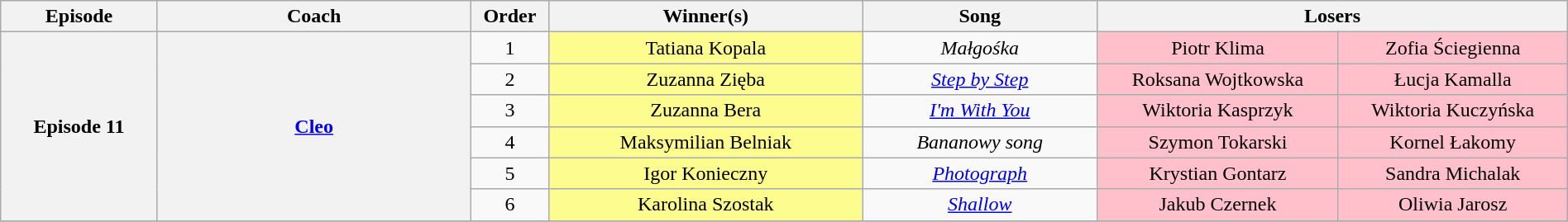<table class="wikitable" style="text-align:center; width:100%;">
<tr>
<th style="width:10%;">Episode</th>
<th style="width:20%;">Coach</th>
<th style="width:05%;">Order</th>
<th style="width:20%;">Winner(s)</th>
<th style="width:15%;">Song</th>
<th style="width:30%;" colspan="2">Losers</th>
</tr>
<tr>
<th rowspan="6">Episode 11<br><small></small></th>
<th rowspan="6"><a href='#'>Cleo</a></th>
<td>1</td>
<td style="background:#fdfc8f;">Tatiana Kopala</td>
<td><em>Małgośka</em></td>
<td style="background:pink;">Piotr Klima</td>
<td style="background:pink;">Zofia Ściegienna</td>
</tr>
<tr>
<td>2</td>
<td style="background:#fdfc8f;">Zuzanna Zięba</td>
<td><a href='#'><em>Step by Step</em></a></td>
<td style="background:pink;">Roksana Wojtkowska</td>
<td style="background:pink;">Łucja Kamalla</td>
</tr>
<tr>
<td>3</td>
<td style="background:#fdfc8f;">Zuzanna Bera</td>
<td><a href='#'><em>I'm With You</em></a></td>
<td style="background:pink;">Wiktoria Kasprzyk</td>
<td style="background:pink;">Wiktoria Kuczyńska</td>
</tr>
<tr>
<td>4</td>
<td style="background:#fdfc8f;">Maksymilian Belniak</td>
<td><em>Bananowy song</em></td>
<td style="background:pink;">Szymon Tokarski</td>
<td style="background:pink;">Kornel Łakomy</td>
</tr>
<tr>
<td>5</td>
<td style="background:#fdfc8f;">Igor Konieczny</td>
<td><a href='#'><em>Photograph</em></a></td>
<td style="background:pink;">Krystian Gontarz</td>
<td style="background:pink;">Sandra Michalak</td>
</tr>
<tr>
<td>6</td>
<td style="background:#fdfc8f;">Karolina Szostak</td>
<td><a href='#'><em>Shallow</em></a></td>
<td style="background:pink;">Jakub Czernek</td>
<td style="background:pink;">Oliwia Jarosz</td>
</tr>
<tr>
</tr>
</table>
